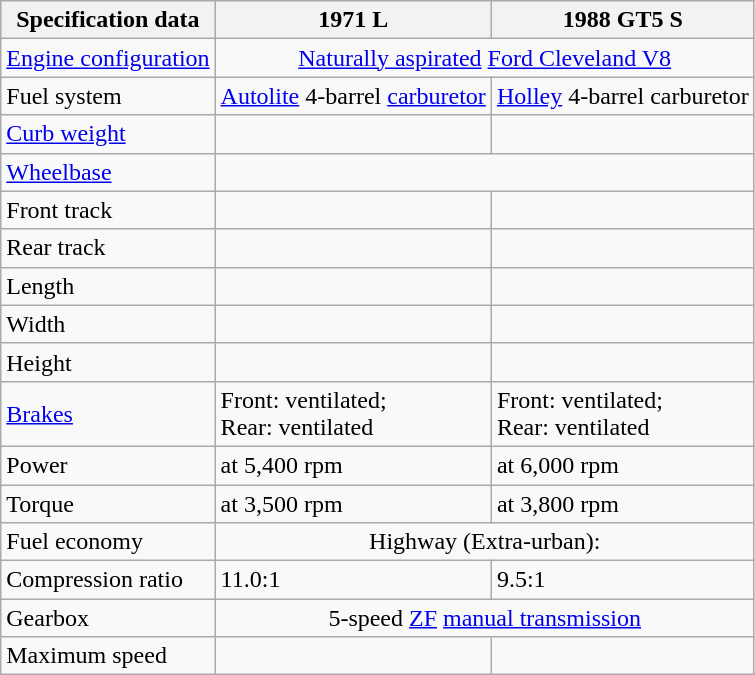<table class="wikitable">
<tr>
<th>Specification data</th>
<th>1971 L</th>
<th>1988 GT5 S </th>
</tr>
<tr>
<td><a href='#'>Engine configuration</a></td>
<td style="text-align:center;" colspan="2"> <a href='#'>Naturally aspirated</a> <a href='#'>Ford Cleveland V8</a></td>
</tr>
<tr>
<td>Fuel system</td>
<td><a href='#'>Autolite</a> 4-barrel <a href='#'>carburetor</a></td>
<td><a href='#'>Holley</a> 4-barrel carburetor</td>
</tr>
<tr>
<td><a href='#'>Curb weight</a></td>
<td></td>
<td></td>
</tr>
<tr>
<td><a href='#'>Wheelbase</a></td>
<td colspan="2"></td>
</tr>
<tr>
<td>Front track</td>
<td></td>
<td></td>
</tr>
<tr>
<td>Rear track</td>
<td></td>
<td></td>
</tr>
<tr>
<td>Length</td>
<td></td>
<td></td>
</tr>
<tr>
<td>Width</td>
<td></td>
<td></td>
</tr>
<tr>
<td>Height</td>
<td></td>
<td></td>
</tr>
<tr>
<td><a href='#'>Brakes</a></td>
<td>Front:  ventilated;<br>Rear:  ventilated</td>
<td>Front:  ventilated;<br>Rear:  ventilated</td>
</tr>
<tr>
<td>Power</td>
<td> at 5,400 rpm</td>
<td> at 6,000 rpm</td>
</tr>
<tr>
<td>Torque</td>
<td> at 3,500 rpm</td>
<td> at 3,800 rpm</td>
</tr>
<tr>
<td>Fuel economy</td>
<td style="text-align:center;" colspan="2">Highway (Extra-urban): </td>
</tr>
<tr>
<td>Compression ratio</td>
<td>11.0:1</td>
<td>9.5:1</td>
</tr>
<tr>
<td>Gearbox</td>
<td style="text-align:center;" colspan="2">5-speed <a href='#'>ZF</a> <a href='#'>manual transmission</a></td>
</tr>
<tr>
<td>Maximum speed</td>
<td></td>
<td></td>
</tr>
</table>
